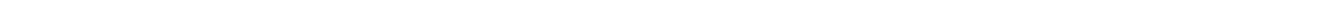<table style="width:88%; text-align:center;">
<tr style="color:white;">
<td style="background:"><strong>34</strong></td>
<td style="background:"><strong>2</strong></td>
<td style="background:"><strong>39</strong></td>
<td style="background:"><strong>1</strong></td>
<td style="background:"><strong>3</strong></td>
<td style="background:"><strong>61</strong></td>
</tr>
</table>
